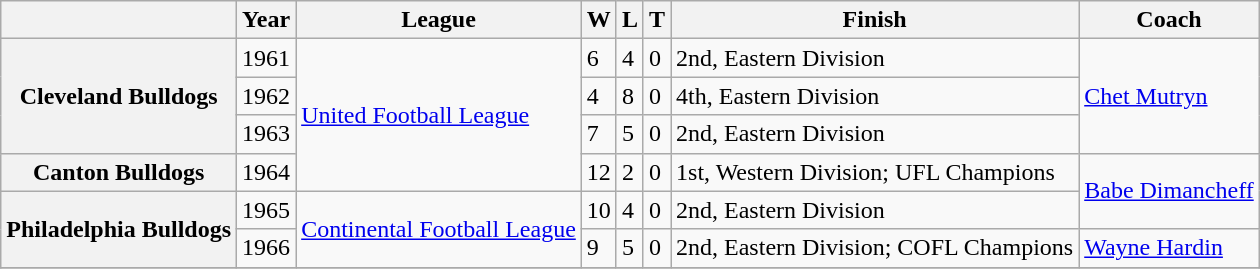<table class="wikitable">
<tr>
<th></th>
<th>Year</th>
<th>League</th>
<th>W</th>
<th>L</th>
<th>T</th>
<th>Finish</th>
<th>Coach</th>
</tr>
<tr>
<th rowspan=3>Cleveland Bulldogs</th>
<td>1961</td>
<td rowspan=4><a href='#'>United Football League</a></td>
<td>6</td>
<td>4</td>
<td>0</td>
<td>2nd, Eastern Division</td>
<td rowspan=3><a href='#'>Chet Mutryn</a></td>
</tr>
<tr>
<td>1962</td>
<td>4</td>
<td>8</td>
<td>0</td>
<td>4th, Eastern Division</td>
</tr>
<tr>
<td>1963</td>
<td>7</td>
<td>5</td>
<td>0</td>
<td>2nd, Eastern Division</td>
</tr>
<tr>
<th>Canton Bulldogs</th>
<td>1964</td>
<td>12</td>
<td>2</td>
<td>0</td>
<td>1st, Western Division; UFL Champions</td>
<td rowspan=2><a href='#'>Babe Dimancheff</a></td>
</tr>
<tr>
<th rowspan=2>Philadelphia Bulldogs</th>
<td>1965</td>
<td rowspan=2><a href='#'>Continental Football League</a></td>
<td>10</td>
<td>4</td>
<td>0</td>
<td>2nd, Eastern Division</td>
</tr>
<tr>
<td>1966</td>
<td>9</td>
<td>5</td>
<td>0</td>
<td>2nd, Eastern Division; COFL Champions</td>
<td><a href='#'>Wayne Hardin</a></td>
</tr>
<tr>
</tr>
</table>
